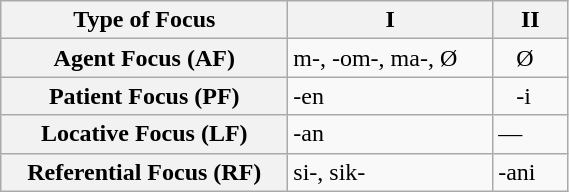<table class="wikitable" style="margin:auto:" align="center" style="text-align:center" width="30%">
<tr>
<th>Type of Focus</th>
<th c=01>I</th>
<th c=02>II</th>
</tr>
<tr>
<th>Agent Focus (AF)</th>
<td c=01>m-, -om-, ma-, Ø</td>
<td c=02>   Ø   </td>
</tr>
<tr>
<th>Patient Focus (PF)</th>
<td c=01>-en</td>
<td c=02>   -i   </td>
</tr>
<tr>
<th>Locative Focus (LF)</th>
<td c=01>-an</td>
<td c=02>—</td>
</tr>
<tr>
<th>Referential Focus (RF)</th>
<td c=01>si-, sik-</td>
<td c=02>-ani</td>
</tr>
</table>
